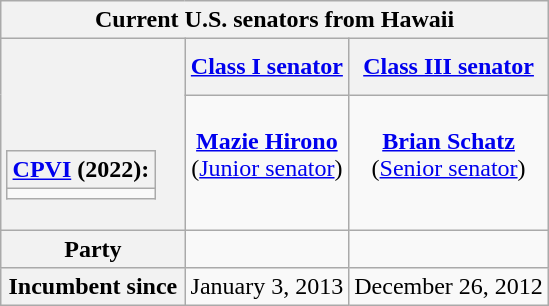<table class="wikitable floatright" style="text-align: center;">
<tr>
<th colspan=3>Current U.S. senators from Hawaii</th>
</tr>
<tr>
<th rowspan=2><br><br><br><table class="wikitable">
<tr>
<th><a href='#'>CPVI</a> (2022):</th>
</tr>
<tr>
<td></td>
</tr>
</table>
</th>
<th><a href='#'>Class I senator</a></th>
<th><a href='#'>Class III senator</a></th>
</tr>
<tr style="vertical-align: top;">
<td><br><strong><a href='#'>Mazie Hirono</a></strong><br>(<a href='#'>Junior senator</a>)<br></td>
<td><br><strong><a href='#'>Brian Schatz</a></strong><br>(<a href='#'>Senior senator</a>)<br></td>
</tr>
<tr>
<th>Party</th>
<td></td>
<td></td>
</tr>
<tr>
<th>Incumbent since</th>
<td>January 3, 2013</td>
<td>December 26, 2012</td>
</tr>
</table>
